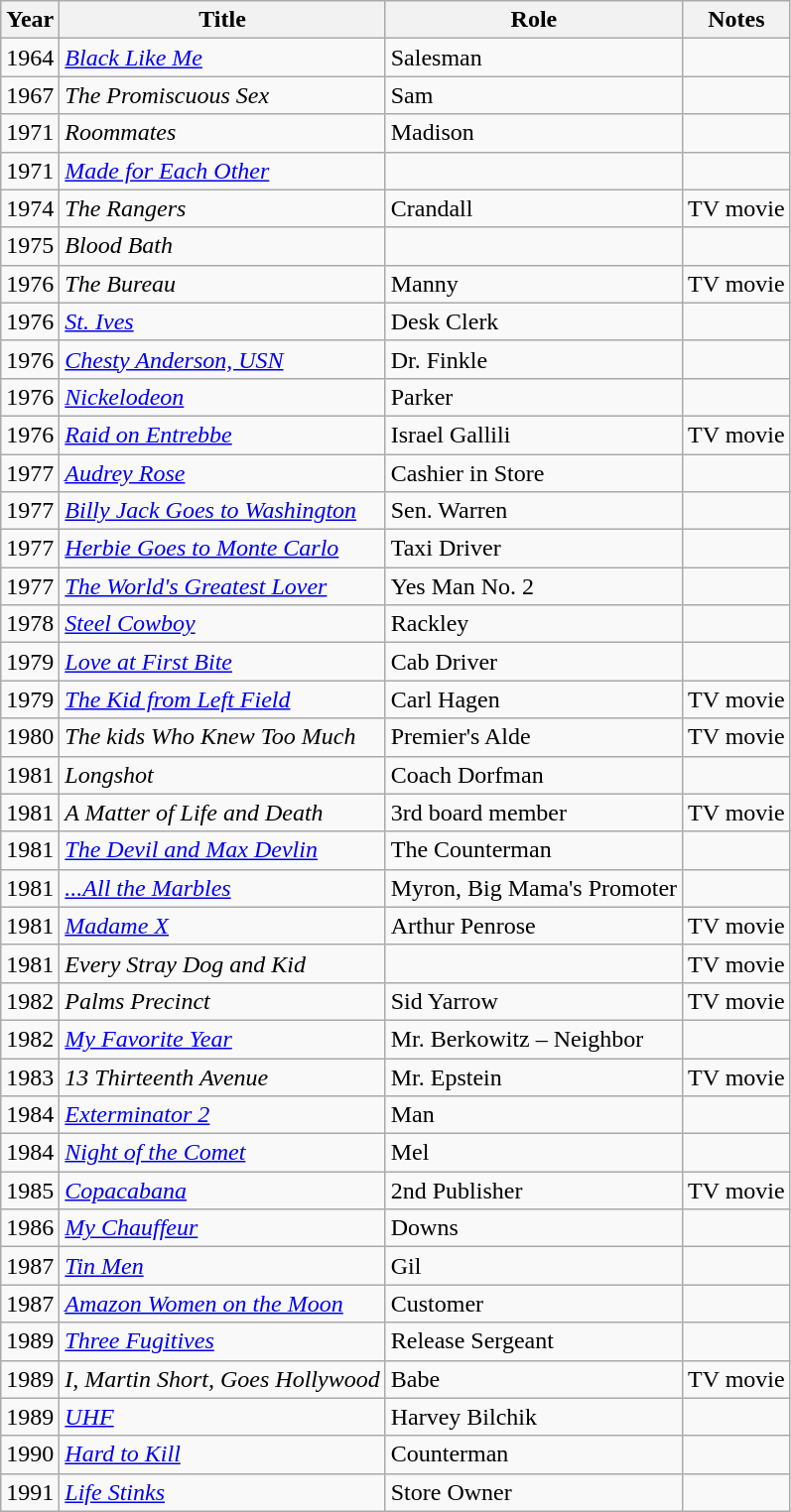<table class="wikitable">
<tr>
<th>Year</th>
<th>Title</th>
<th>Role</th>
<th>Notes</th>
</tr>
<tr>
<td>1964</td>
<td><em><a href='#'>Black Like Me</a></em></td>
<td>Salesman</td>
<td></td>
</tr>
<tr>
<td>1967</td>
<td><em>The Promiscuous Sex</em></td>
<td>Sam</td>
<td></td>
</tr>
<tr>
<td>1971</td>
<td><em>Roommates</em></td>
<td>Madison</td>
<td></td>
</tr>
<tr>
<td>1971</td>
<td><em><a href='#'>Made for Each Other</a></em></td>
<td></td>
<td></td>
</tr>
<tr>
<td>1974</td>
<td><em>The Rangers</em></td>
<td>Crandall</td>
<td>TV movie</td>
</tr>
<tr>
<td>1975</td>
<td><em>Blood Bath</em></td>
<td></td>
<td></td>
</tr>
<tr>
<td>1976</td>
<td><em>The Bureau</em></td>
<td>Manny</td>
<td>TV movie</td>
</tr>
<tr>
<td>1976</td>
<td><em><a href='#'>St. Ives</a></em></td>
<td>Desk Clerk</td>
<td></td>
</tr>
<tr>
<td>1976</td>
<td><em><a href='#'>Chesty Anderson, USN</a></em></td>
<td>Dr. Finkle</td>
<td></td>
</tr>
<tr>
<td>1976</td>
<td><em><a href='#'>Nickelodeon</a></em></td>
<td>Parker</td>
<td></td>
</tr>
<tr>
<td>1976</td>
<td><em><a href='#'>Raid on Entrebbe</a></em></td>
<td>Israel Gallili</td>
<td>TV movie</td>
</tr>
<tr>
<td>1977</td>
<td><em><a href='#'>Audrey Rose</a></em></td>
<td>Cashier in Store</td>
<td></td>
</tr>
<tr>
<td>1977</td>
<td><em><a href='#'>Billy Jack Goes to Washington</a></em></td>
<td>Sen. Warren</td>
<td></td>
</tr>
<tr>
<td>1977</td>
<td><em><a href='#'>Herbie Goes to Monte Carlo</a></em></td>
<td>Taxi Driver</td>
<td></td>
</tr>
<tr>
<td>1977</td>
<td><em><a href='#'>The World's Greatest Lover</a></em></td>
<td>Yes Man No. 2</td>
<td></td>
</tr>
<tr>
<td>1978</td>
<td><em><a href='#'>Steel Cowboy</a></em></td>
<td>Rackley</td>
<td></td>
</tr>
<tr>
<td>1979</td>
<td><em><a href='#'>Love at First Bite</a></em></td>
<td>Cab Driver</td>
<td></td>
</tr>
<tr>
<td>1979</td>
<td><em><a href='#'>The Kid from Left Field</a></em></td>
<td>Carl Hagen</td>
<td>TV movie</td>
</tr>
<tr>
<td>1980</td>
<td><em>The kids Who Knew Too Much</em></td>
<td>Premier's Alde</td>
<td>TV movie</td>
</tr>
<tr>
<td>1981</td>
<td><em>Longshot</em></td>
<td>Coach Dorfman</td>
<td></td>
</tr>
<tr>
<td>1981</td>
<td><em>A Matter of Life and Death</em></td>
<td>3rd board member</td>
<td>TV movie</td>
</tr>
<tr>
<td>1981</td>
<td><em><a href='#'>The Devil and Max Devlin</a></em></td>
<td>The Counterman</td>
<td></td>
</tr>
<tr>
<td>1981</td>
<td><em><a href='#'>...All the Marbles</a></em></td>
<td>Myron, Big Mama's Promoter</td>
<td></td>
</tr>
<tr>
<td>1981</td>
<td><em><a href='#'>Madame X</a></em></td>
<td>Arthur Penrose</td>
<td>TV movie</td>
</tr>
<tr>
<td>1981</td>
<td><em>Every Stray Dog and Kid</em></td>
<td></td>
<td>TV movie</td>
</tr>
<tr>
<td>1982</td>
<td><em>Palms Precinct</em></td>
<td>Sid Yarrow</td>
<td>TV movie</td>
</tr>
<tr>
<td>1982</td>
<td><em><a href='#'>My Favorite Year</a></em></td>
<td>Mr. Berkowitz – Neighbor</td>
<td></td>
</tr>
<tr>
<td>1983</td>
<td><em>13 Thirteenth Avenue</em></td>
<td>Mr. Epstein</td>
<td>TV movie</td>
</tr>
<tr>
<td>1984</td>
<td><em><a href='#'>Exterminator 2</a></em></td>
<td>Man</td>
<td></td>
</tr>
<tr>
<td>1984</td>
<td><em><a href='#'>Night of the Comet</a></em></td>
<td>Mel</td>
<td></td>
</tr>
<tr>
<td>1985</td>
<td><em><a href='#'>Copacabana</a></em></td>
<td>2nd Publisher</td>
<td>TV movie</td>
</tr>
<tr>
<td>1986</td>
<td><em><a href='#'>My Chauffeur</a></em></td>
<td>Downs</td>
<td></td>
</tr>
<tr>
<td>1987</td>
<td><em><a href='#'>Tin Men</a></em></td>
<td>Gil</td>
<td></td>
</tr>
<tr>
<td>1987</td>
<td><em><a href='#'>Amazon Women on the Moon</a></em></td>
<td>Customer</td>
<td></td>
</tr>
<tr>
<td>1989</td>
<td><em><a href='#'>Three Fugitives</a></em></td>
<td>Release Sergeant</td>
<td></td>
</tr>
<tr>
<td>1989</td>
<td><em>I, Martin Short, Goes Hollywood</em></td>
<td>Babe</td>
<td>TV movie</td>
</tr>
<tr>
<td>1989</td>
<td><em><a href='#'>UHF</a></em></td>
<td>Harvey Bilchik</td>
<td></td>
</tr>
<tr>
<td>1990</td>
<td><em><a href='#'>Hard to Kill</a></em></td>
<td>Counterman</td>
<td></td>
</tr>
<tr>
<td>1991</td>
<td><em><a href='#'>Life Stinks</a></em></td>
<td>Store Owner</td>
<td></td>
</tr>
</table>
